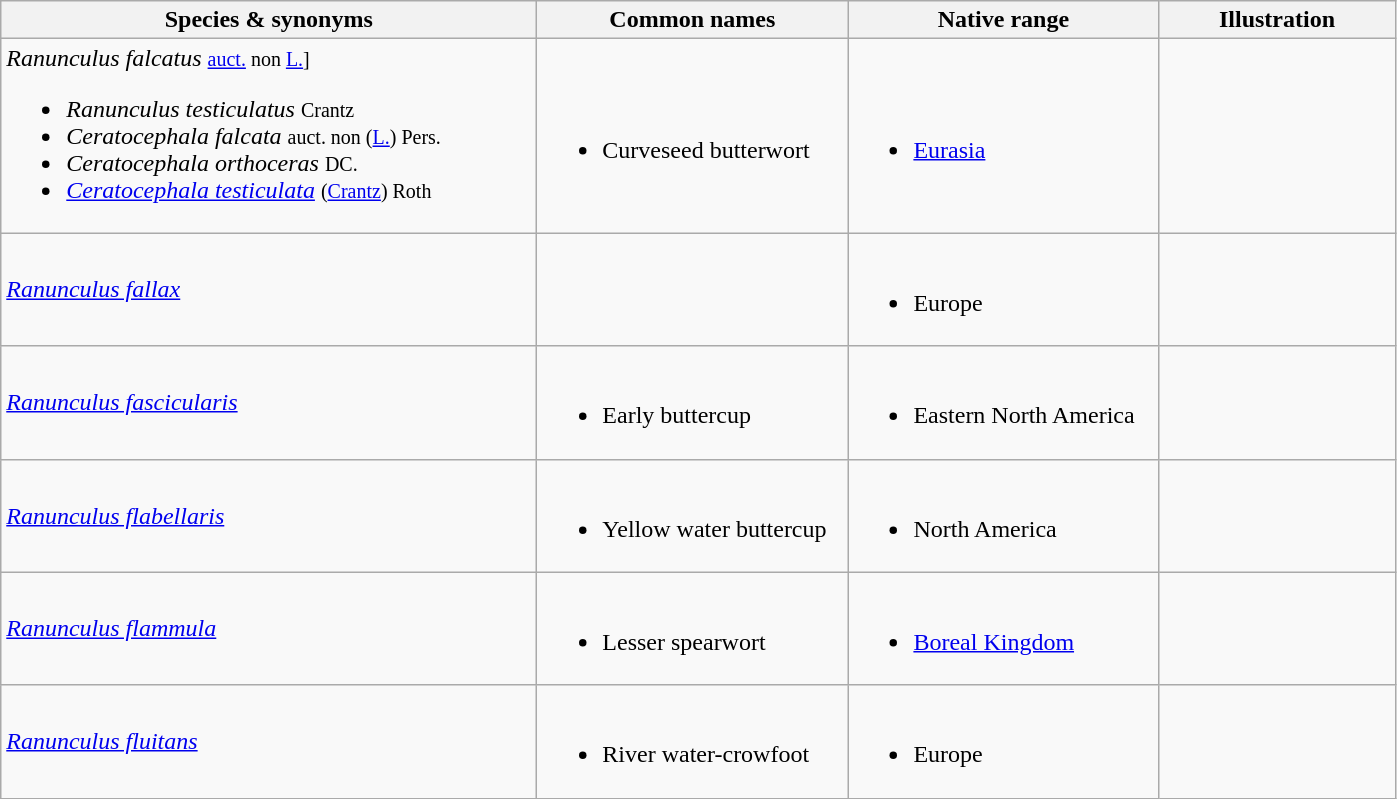<table class="wikitable">
<tr>
<th width=350>Species & synonyms</th>
<th width=200>Common names</th>
<th width=200>Native range</th>
<th width=150>Illustration</th>
</tr>
<tr>
<td><em>Ranunculus falcatus</em> <small><a href='#'>auct.</a> non <a href='#'>L.</a>]</small><br><ul><li><em>Ranunculus testiculatus</em> <small>Crantz</small></li><li><em>Ceratocephala falcata</em> <small>auct. non (<a href='#'>L.</a>) Pers.</small></li><li><em>Ceratocephala orthoceras</em> <small>DC.</small></li><li><em><a href='#'>Ceratocephala testiculata</a></em> <small>(<a href='#'>Crantz</a>) Roth</small></li></ul></td>
<td><br><ul><li>Curveseed butterwort</li></ul></td>
<td><br><ul><li><a href='#'>Eurasia</a></li></ul></td>
<td></td>
</tr>
<tr>
<td><em><a href='#'>Ranunculus fallax</a></em></td>
<td></td>
<td><br><ul><li>Europe</li></ul></td>
<td></td>
</tr>
<tr>
<td><em><a href='#'>Ranunculus fascicularis</a></em></td>
<td><br><ul><li>Early buttercup</li></ul></td>
<td><br><ul><li>Eastern North America</li></ul></td>
<td></td>
</tr>
<tr>
<td><em><a href='#'>Ranunculus flabellaris</a></em></td>
<td><br><ul><li>Yellow water buttercup</li></ul></td>
<td><br><ul><li>North America</li></ul></td>
<td></td>
</tr>
<tr>
<td><em><a href='#'>Ranunculus flammula</a></em></td>
<td><br><ul><li>Lesser spearwort</li></ul></td>
<td><br><ul><li><a href='#'>Boreal Kingdom</a></li></ul></td>
<td></td>
</tr>
<tr>
<td><em><a href='#'>Ranunculus fluitans</a></em></td>
<td><br><ul><li>River water-crowfoot</li></ul></td>
<td><br><ul><li>Europe</li></ul></td>
<td></td>
</tr>
</table>
